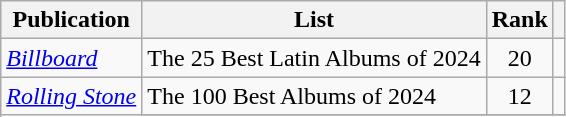<table class="sortable wikitable">
<tr>
<th>Publication</th>
<th>List</th>
<th>Rank</th>
<th class="unsortable"></th>
</tr>
<tr>
<td><em><a href='#'>Billboard</a></em></td>
<td>The 25 Best Latin Albums of 2024</td>
<td style="text-align:center">20</td>
<td style="text-align:center;"></td>
</tr>
<tr>
<td rowspan="2" scope="row"><em><a href='#'>Rolling Stone</a></em></td>
<td>The 100 Best Albums of 2024</td>
<td style="text-align:center">12</td>
<td style="text-align:center;"></td>
</tr>
<tr>
</tr>
</table>
